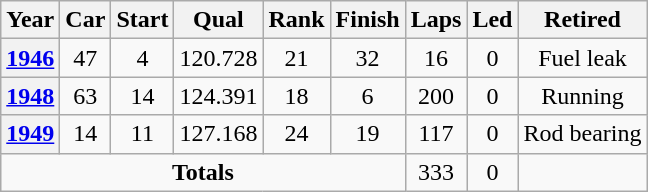<table class="wikitable" style="text-align:center">
<tr>
<th>Year</th>
<th>Car</th>
<th>Start</th>
<th>Qual</th>
<th>Rank</th>
<th>Finish</th>
<th>Laps</th>
<th>Led</th>
<th>Retired</th>
</tr>
<tr>
<th><a href='#'>1946</a></th>
<td>47</td>
<td>4</td>
<td>120.728</td>
<td>21</td>
<td>32</td>
<td>16</td>
<td>0</td>
<td>Fuel leak</td>
</tr>
<tr>
<th><a href='#'>1948</a></th>
<td>63</td>
<td>14</td>
<td>124.391</td>
<td>18</td>
<td>6</td>
<td>200</td>
<td>0</td>
<td>Running</td>
</tr>
<tr>
<th><a href='#'>1949</a></th>
<td>14</td>
<td>11</td>
<td>127.168</td>
<td>24</td>
<td>19</td>
<td>117</td>
<td>0</td>
<td>Rod bearing</td>
</tr>
<tr>
<td colspan=6><strong>Totals</strong></td>
<td>333</td>
<td>0</td>
<td></td>
</tr>
</table>
